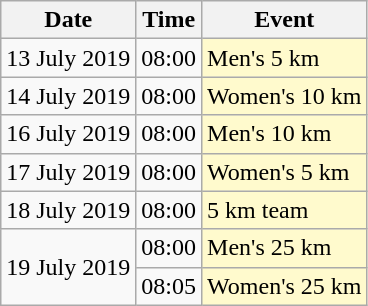<table class="wikitable">
<tr>
<th>Date</th>
<th>Time</th>
<th>Event</th>
</tr>
<tr>
<td>13 July 2019</td>
<td>08:00</td>
<td style="background:lemonchiffon">Men's 5 km</td>
</tr>
<tr>
<td>14 July 2019</td>
<td>08:00</td>
<td style="background:lemonchiffon">Women's 10 km</td>
</tr>
<tr>
<td>16 July 2019</td>
<td>08:00</td>
<td style="background:lemonchiffon">Men's 10 km</td>
</tr>
<tr>
<td>17 July 2019</td>
<td>08:00</td>
<td style="background:lemonchiffon">Women's 5 km</td>
</tr>
<tr>
<td>18 July 2019</td>
<td>08:00</td>
<td style="background:lemonchiffon">5 km team</td>
</tr>
<tr>
<td rowspan=2>19 July 2019</td>
<td>08:00</td>
<td style="background:lemonchiffon">Men's 25 km</td>
</tr>
<tr>
<td>08:05</td>
<td style="background:lemonchiffon">Women's 25 km</td>
</tr>
</table>
